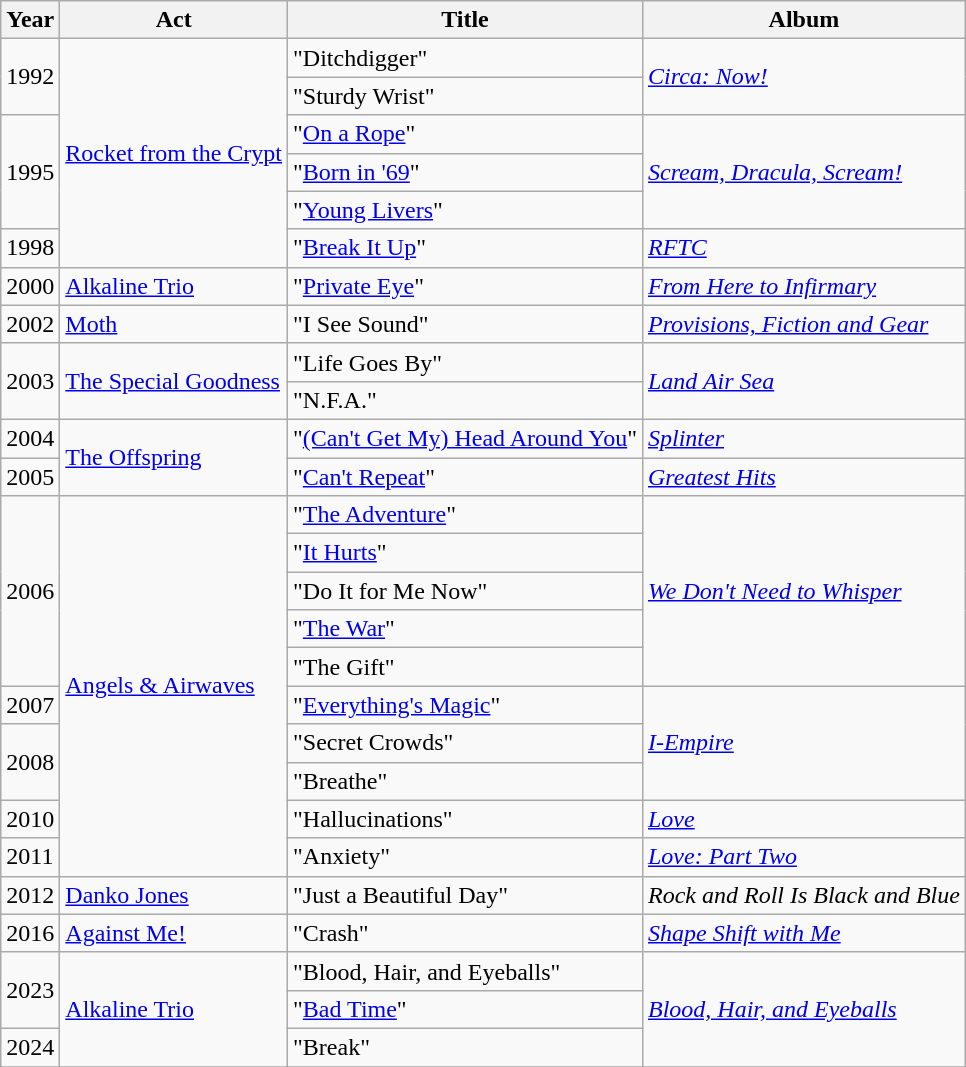<table class="wikitable">
<tr>
<th>Year</th>
<th>Act</th>
<th>Title</th>
<th>Album</th>
</tr>
<tr>
<td style="text-align:left;" rowspan="2">1992</td>
<td style="text-align:left;" rowspan="6"><a href='#'>Rocket from the Crypt</a></td>
<td>"Ditchdigger"</td>
<td style="text-align:left;" rowspan="2"><em><a href='#'>Circa: Now!</a></em></td>
</tr>
<tr>
<td>"Sturdy Wrist"</td>
</tr>
<tr>
<td style="text-align:left;" rowspan="3">1995</td>
<td>"<a href='#'>On a Rope</a>"</td>
<td style="text-align:left;" rowspan="3"><em><a href='#'>Scream, Dracula, Scream!</a></em></td>
</tr>
<tr>
<td>"<a href='#'>Born in '69</a>"</td>
</tr>
<tr>
<td>"<a href='#'>Young Livers</a>"</td>
</tr>
<tr>
<td>1998</td>
<td>"<a href='#'>Break It Up</a>"</td>
<td><em><a href='#'>RFTC</a></em></td>
</tr>
<tr>
<td>2000</td>
<td><a href='#'>Alkaline Trio</a></td>
<td>"<a href='#'>Private Eye</a>"</td>
<td><em><a href='#'>From Here to Infirmary</a></em></td>
</tr>
<tr>
<td>2002</td>
<td><a href='#'>Moth</a></td>
<td>"I See Sound"</td>
<td><em><a href='#'>Provisions, Fiction and Gear</a></em></td>
</tr>
<tr>
<td style="text-align:left;" rowspan="2">2003</td>
<td style="text-align:left;" rowspan="2"><a href='#'>The Special Goodness</a></td>
<td>"Life Goes By"</td>
<td style="text-align:left;" rowspan="2"><em><a href='#'>Land Air Sea</a></em></td>
</tr>
<tr>
<td>"N.F.A."</td>
</tr>
<tr>
<td>2004</td>
<td style="text-align:left;" rowspan="2"><a href='#'>The Offspring</a></td>
<td>"<a href='#'>(Can't Get My) Head Around You</a>"</td>
<td><em><a href='#'>Splinter</a></em></td>
</tr>
<tr>
<td>2005</td>
<td>"<a href='#'>Can't Repeat</a>"</td>
<td><em><a href='#'>Greatest Hits</a></em></td>
</tr>
<tr>
<td style="text-align:left;" rowspan="5">2006</td>
<td style="text-align:left;" rowspan="10"><a href='#'>Angels & Airwaves</a></td>
<td>"<a href='#'>The Adventure</a>"</td>
<td style="text-align:left;" rowspan="5"><em><a href='#'>We Don't Need to Whisper</a></em></td>
</tr>
<tr>
<td>"<a href='#'>It Hurts</a>"</td>
</tr>
<tr>
<td>"Do It for Me Now"</td>
</tr>
<tr>
<td>"<a href='#'>The War</a>"</td>
</tr>
<tr>
<td>"The Gift"</td>
</tr>
<tr>
<td>2007</td>
<td>"<a href='#'>Everything's Magic</a>"</td>
<td style="text-align:left;" rowspan="3"><em><a href='#'>I-Empire</a></em></td>
</tr>
<tr>
<td style="text-align:left;" rowspan="2">2008</td>
<td>"Secret Crowds"</td>
</tr>
<tr>
<td>"Breathe"</td>
</tr>
<tr>
<td>2010</td>
<td>"Hallucinations"</td>
<td align="left"><em><a href='#'>Love</a></em></td>
</tr>
<tr>
<td>2011</td>
<td>"Anxiety"</td>
<td align="left"><em><a href='#'>Love: Part Two</a></em></td>
</tr>
<tr>
<td>2012</td>
<td><a href='#'>Danko Jones</a></td>
<td>"Just a Beautiful Day"</td>
<td><em>Rock and Roll Is Black and Blue</em></td>
</tr>
<tr>
<td>2016</td>
<td><a href='#'>Against Me!</a></td>
<td>"Crash"</td>
<td><em><a href='#'>Shape Shift with Me</a></em></td>
</tr>
<tr>
<td style="text-align:left;" rowspan="2">2023</td>
<td style="text-align:left;" rowspan="3"><a href='#'>Alkaline Trio</a></td>
<td>"Blood, Hair, and Eyeballs"</td>
<td style="text-align:left;" rowspan="3"><em><a href='#'>Blood, Hair, and Eyeballs</a></em></td>
</tr>
<tr>
<td>"<a href='#'>Bad Time</a>"</td>
</tr>
<tr>
<td>2024</td>
<td>"Break"</td>
</tr>
<tr>
</tr>
</table>
